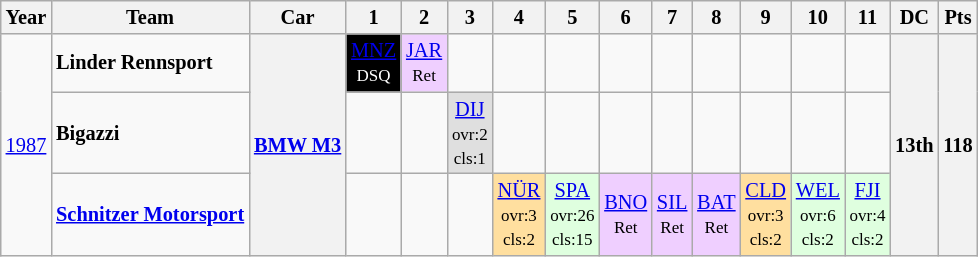<table class="wikitable" style="text-align:center; font-size:85%">
<tr>
<th>Year</th>
<th>Team</th>
<th>Car</th>
<th>1</th>
<th>2</th>
<th>3</th>
<th>4</th>
<th>5</th>
<th>6</th>
<th>7</th>
<th>8</th>
<th>9</th>
<th>10</th>
<th>11</th>
<th>DC</th>
<th>Pts</th>
</tr>
<tr>
<td rowspan=3><a href='#'>1987</a></td>
<td align="left"> <strong>Linder Rennsport</strong></td>
<th rowspan=3><a href='#'>BMW M3</a></th>
<td style="background:#000000; color:white"><a href='#'><span>MNZ</span></a><br><small>DSQ</small></td>
<td style="background:#EFCFFF;"><a href='#'>JAR</a><br><small>Ret</small></td>
<td></td>
<td></td>
<td></td>
<td></td>
<td></td>
<td></td>
<td></td>
<td></td>
<td></td>
<th rowspan=3>13th</th>
<th rowspan=3>118</th>
</tr>
<tr>
<td align="left"> <strong>Bigazzi</strong></td>
<td></td>
<td></td>
<td style="background:#dfdfdf;"><a href='#'>DIJ</a><br><small>ovr:2<br>cls:1</small></td>
<td></td>
<td></td>
<td></td>
<td></td>
<td></td>
<td></td>
<td></td>
<td></td>
</tr>
<tr>
<td align="left"> <strong><a href='#'>Schnitzer Motorsport</a></strong></td>
<td></td>
<td></td>
<td></td>
<td style="background:#FFDF9F;"><a href='#'>NÜR</a><br><small>ovr:3<br>cls:2</small></td>
<td style="background:#DFFFDF;"><a href='#'>SPA</a><br><small>ovr:26<br>cls:15</small></td>
<td style="background:#EFCFFF;"><a href='#'>BNO</a><br><small>Ret</small></td>
<td style="background:#EFCFFF;"><a href='#'>SIL</a><br><small>Ret</small></td>
<td style="background:#EFCFFF;"><a href='#'>BAT</a><br><small>Ret</small></td>
<td style="background:#FFDF9F;"><a href='#'>CLD</a><br><small>ovr:3<br>cls:2</small></td>
<td style="background:#DFFFDF;"><a href='#'>WEL</a><br><small>ovr:6<br>cls:2</small></td>
<td style="background:#DFFFDF;"><a href='#'>FJI</a><br><small>ovr:4<br>cls:2</small></td>
</tr>
</table>
